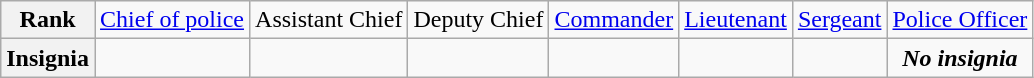<table class="wikitable">
<tr style="text-align:center;">
<th>Rank</th>
<td><a href='#'>Chief of police</a></td>
<td>Assistant Chief</td>
<td>Deputy Chief</td>
<td><a href='#'>Commander</a></td>
<td><a href='#'>Lieutenant</a></td>
<td><a href='#'>Sergeant</a></td>
<td><a href='#'>Police Officer</a></td>
</tr>
<tr style="text-align:center;">
<th>Insignia</th>
<td></td>
<td></td>
<td></td>
<td></td>
<td></td>
<td></td>
<td><strong><em>No insignia</em></strong></td>
</tr>
</table>
